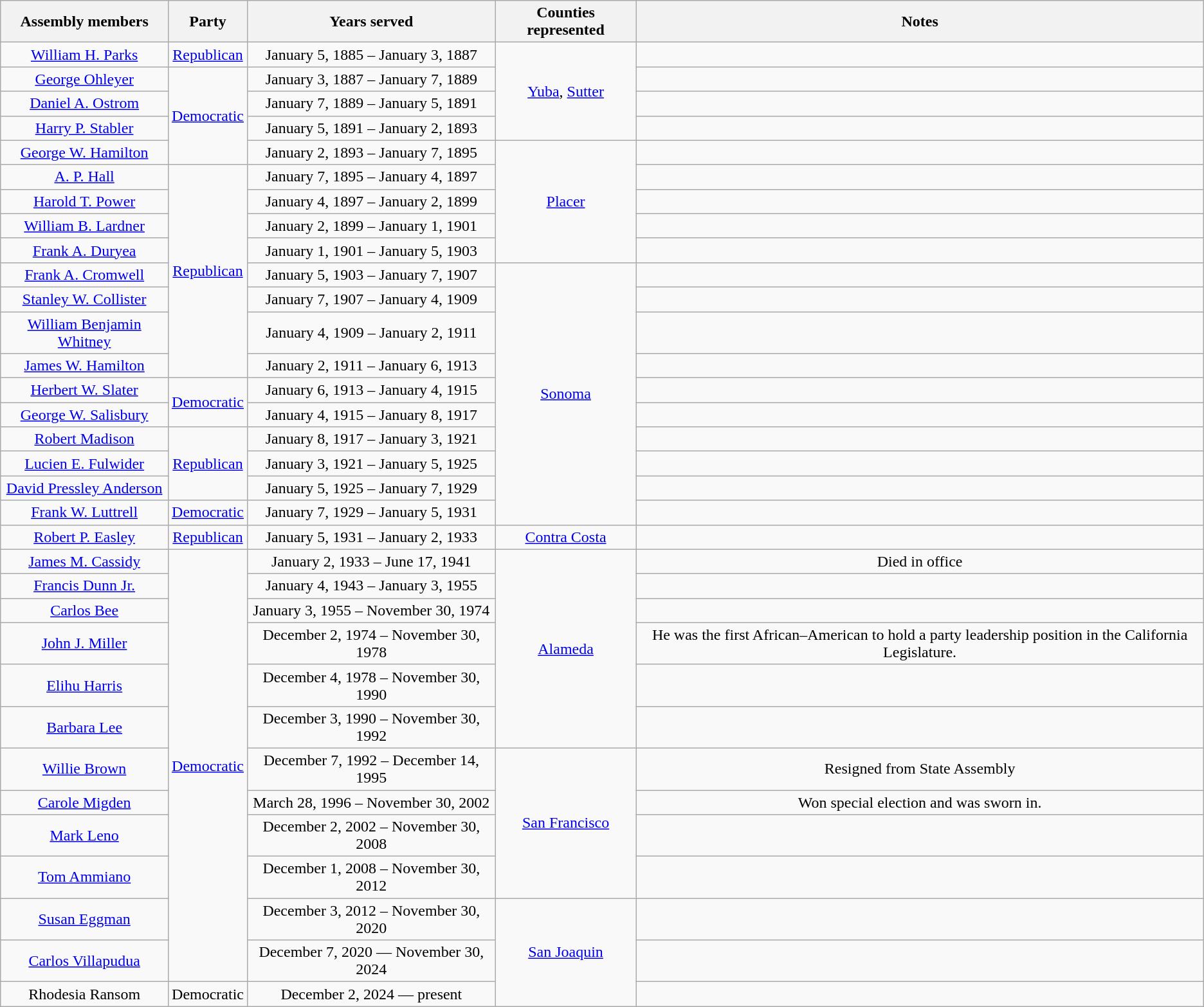<table class=wikitable style="text-align:center">
<tr>
<th>Assembly members</th>
<th>Party</th>
<th>Years served</th>
<th>Counties represented</th>
<th>Notes</th>
</tr>
<tr>
<td><a href='#'>William H. Parks</a></td>
<td><a href='#'>Republican</a></td>
<td>January 5, 1885 – January 3, 1887</td>
<td rowspan=4><a href='#'>Yuba</a>, <a href='#'>Sutter</a></td>
<td></td>
</tr>
<tr>
<td><a href='#'>George Ohleyer</a></td>
<td rowspan=4 ><a href='#'>Democratic</a></td>
<td>January 3, 1887 – January 7, 1889</td>
<td></td>
</tr>
<tr>
<td><a href='#'>Daniel A. Ostrom</a></td>
<td>January 7, 1889 – January 5, 1891</td>
<td></td>
</tr>
<tr>
<td><a href='#'>Harry P. Stabler</a></td>
<td>January 5, 1891 – January 2, 1893</td>
<td></td>
</tr>
<tr>
<td><a href='#'>George W. Hamilton</a></td>
<td>January 2, 1893 – January 7, 1895</td>
<td rowspan=5><a href='#'>Placer</a></td>
<td></td>
</tr>
<tr>
<td><a href='#'>A. P. Hall</a></td>
<td rowspan=8 ><a href='#'>Republican</a></td>
<td>January 7, 1895 – January 4, 1897</td>
<td></td>
</tr>
<tr>
<td><a href='#'>Harold T. Power</a></td>
<td>January 4, 1897 – January 2, 1899</td>
<td></td>
</tr>
<tr>
<td><a href='#'>William B. Lardner</a></td>
<td>January 2, 1899 – January 1, 1901</td>
<td></td>
</tr>
<tr>
<td><a href='#'>Frank A. Duryea</a></td>
<td>January 1, 1901 – January 5, 1903</td>
<td></td>
</tr>
<tr>
<td><a href='#'>Frank A. Cromwell</a></td>
<td>January 5, 1903 – January 7, 1907</td>
<td rowspan=10><a href='#'>Sonoma</a></td>
<td></td>
</tr>
<tr>
<td><a href='#'>Stanley W. Collister</a></td>
<td>January 7, 1907 – January 4, 1909</td>
<td></td>
</tr>
<tr>
<td><a href='#'>William Benjamin Whitney</a></td>
<td>January 4, 1909 – January 2, 1911</td>
<td></td>
</tr>
<tr>
<td><a href='#'>James W. Hamilton</a></td>
<td>January 2, 1911 – January 6, 1913</td>
<td></td>
</tr>
<tr>
<td><a href='#'>Herbert W. Slater</a></td>
<td rowspan=2 ><a href='#'>Democratic</a></td>
<td>January 6, 1913 – January 4, 1915</td>
<td></td>
</tr>
<tr>
<td><a href='#'>George W. Salisbury</a></td>
<td>January 4, 1915 – January 8, 1917</td>
<td></td>
</tr>
<tr>
<td><a href='#'>Robert Madison</a></td>
<td rowspan=3 ><a href='#'>Republican</a></td>
<td>January 8, 1917 – January 3, 1921</td>
<td></td>
</tr>
<tr>
<td><a href='#'>Lucien E. Fulwider</a></td>
<td>January 3, 1921 – January 5, 1925</td>
<td></td>
</tr>
<tr>
<td><a href='#'>David Pressley Anderson</a></td>
<td>January 5, 1925 – January 7, 1929</td>
<td></td>
</tr>
<tr>
<td><a href='#'>Frank W. Luttrell</a></td>
<td><a href='#'>Democratic</a></td>
<td>January 7, 1929 – January 5, 1931</td>
<td></td>
</tr>
<tr>
<td><a href='#'>Robert P. Easley</a></td>
<td><a href='#'>Republican</a></td>
<td>January 5, 1931 – January 2, 1933</td>
<td><a href='#'>Contra Costa</a></td>
<td></td>
</tr>
<tr>
<td><a href='#'>James M. Cassidy</a></td>
<td rowspan=12 ><a href='#'>Democratic</a></td>
<td>January 2, 1933 – June 17, 1941</td>
<td rowspan=6><a href='#'>Alameda</a></td>
<td>Died in office</td>
</tr>
<tr>
<td><a href='#'>Francis Dunn Jr.</a></td>
<td>January 4, 1943 – January 3, 1955</td>
<td></td>
</tr>
<tr>
<td><a href='#'>Carlos Bee</a></td>
<td>January 3, 1955 – November 30, 1974</td>
<td></td>
</tr>
<tr>
<td><a href='#'>John J. Miller</a></td>
<td>December 2, 1974 – November 30, 1978</td>
<td>He was the first African–American to hold a party leadership position in the California Legislature.</td>
</tr>
<tr>
<td><a href='#'>Elihu Harris</a></td>
<td>December 4, 1978 – November 30, 1990</td>
<td></td>
</tr>
<tr>
<td><a href='#'>Barbara Lee</a></td>
<td>December 3, 1990 – November 30, 1992</td>
<td></td>
</tr>
<tr>
<td><a href='#'>Willie Brown</a></td>
<td>December 7, 1992 – December 14, 1995</td>
<td rowspan=4><a href='#'>San Francisco</a></td>
<td>Resigned from State Assembly</td>
</tr>
<tr>
<td><a href='#'>Carole Migden</a></td>
<td>March 28, 1996 – November 30, 2002</td>
<td>Won special election and was sworn in.</td>
</tr>
<tr>
<td><a href='#'>Mark Leno</a></td>
<td>December 2, 2002 – November 30, 2008</td>
<td></td>
</tr>
<tr>
<td><a href='#'>Tom Ammiano</a></td>
<td>December 1, 2008 – November 30, 2012</td>
<td></td>
</tr>
<tr>
<td><a href='#'>Susan Eggman</a></td>
<td>December 3, 2012 – November 30, 2020</td>
<td rowspan="3"><a href='#'>San Joaquin</a></td>
<td></td>
</tr>
<tr>
<td><a href='#'>Carlos Villapudua</a></td>
<td>December 7, 2020 — November 30, 2024</td>
<td></td>
</tr>
<tr>
<td>Rhodesia Ransom</td>
<td>Democratic</td>
<td>December 2, 2024 — present</td>
</tr>
</table>
